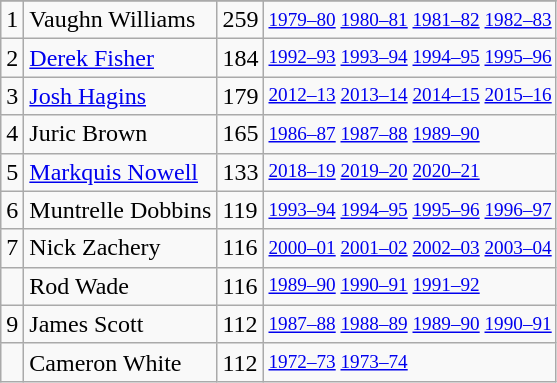<table class="wikitable">
<tr>
</tr>
<tr>
<td>1</td>
<td>Vaughn Williams</td>
<td>259</td>
<td style="font-size:80%;"><a href='#'>1979–80</a> <a href='#'>1980–81</a> <a href='#'>1981–82</a> <a href='#'>1982–83</a></td>
</tr>
<tr>
<td>2</td>
<td><a href='#'>Derek Fisher</a></td>
<td>184</td>
<td style="font-size:80%;"><a href='#'>1992–93</a> <a href='#'>1993–94</a> <a href='#'>1994–95</a> <a href='#'>1995–96</a></td>
</tr>
<tr>
<td>3</td>
<td><a href='#'>Josh Hagins</a></td>
<td>179</td>
<td style="font-size:80%;"><a href='#'>2012–13</a> <a href='#'>2013–14</a> <a href='#'>2014–15</a> <a href='#'>2015–16</a></td>
</tr>
<tr>
<td>4</td>
<td>Juric Brown</td>
<td>165</td>
<td style="font-size:80%;"><a href='#'>1986–87</a> <a href='#'>1987–88</a> <a href='#'>1989–90</a></td>
</tr>
<tr>
<td>5</td>
<td><a href='#'>Markquis Nowell</a></td>
<td>133</td>
<td style="font-size:80%;"><a href='#'>2018–19</a> <a href='#'>2019–20</a> <a href='#'>2020–21</a></td>
</tr>
<tr>
<td>6</td>
<td>Muntrelle Dobbins</td>
<td>119</td>
<td style="font-size:80%;"><a href='#'>1993–94</a> <a href='#'>1994–95</a> <a href='#'>1995–96</a> <a href='#'>1996–97</a></td>
</tr>
<tr>
<td>7</td>
<td>Nick Zachery</td>
<td>116</td>
<td style="font-size:80%;"><a href='#'>2000–01</a> <a href='#'>2001–02</a> <a href='#'>2002–03</a> <a href='#'>2003–04</a></td>
</tr>
<tr>
<td></td>
<td>Rod Wade</td>
<td>116</td>
<td style="font-size:80%;"><a href='#'>1989–90</a> <a href='#'>1990–91</a> <a href='#'>1991–92</a></td>
</tr>
<tr>
<td>9</td>
<td>James Scott</td>
<td>112</td>
<td style="font-size:80%;"><a href='#'>1987–88</a> <a href='#'>1988–89</a> <a href='#'>1989–90</a> <a href='#'>1990–91</a></td>
</tr>
<tr>
<td></td>
<td>Cameron White</td>
<td>112</td>
<td style="font-size:80%;"><a href='#'>1972–73</a> <a href='#'>1973–74</a></td>
</tr>
</table>
